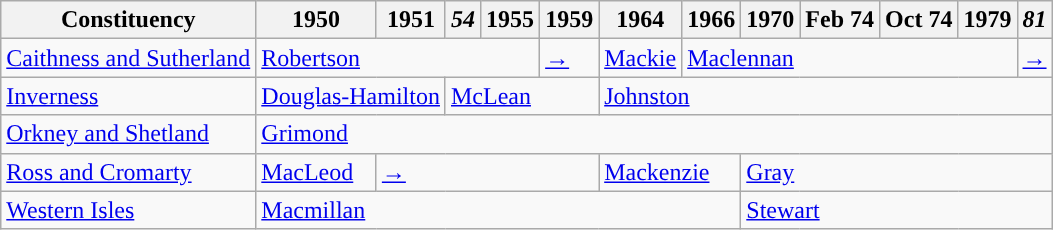<table class="wikitable">
<tr>
<th>Constituency</th>
<th>1950</th>
<th>1951</th>
<th><em>54</em></th>
<th>1955</th>
<th>1959</th>
<th>1964</th>
<th>1966</th>
<th>1970</th>
<th>Feb 74</th>
<th>Oct 74</th>
<th>1979</th>
<th><em>81</em></th>
</tr>
<tr>
<td><a href='#'>Caithness and Sutherland</a></td>
<td colspan="4"><a href='#'>Robertson</a></td>
<td><a href='#'>→</a></td>
<td><a href='#'>Mackie</a></td>
<td colspan="5"><a href='#'>Maclennan</a></td>
<td><a href='#'>→</a></td>
</tr>
<tr>
<td><a href='#'>Inverness</a></td>
<td colspan="2"><a href='#'>Douglas-Hamilton</a></td>
<td colspan="3"><a href='#'>McLean</a></td>
<td colspan="7"><a href='#'>Johnston</a></td>
</tr>
<tr>
<td><a href='#'>Orkney and Shetland</a></td>
<td colspan="12"><a href='#'>Grimond</a></td>
</tr>
<tr>
<td><a href='#'>Ross and Cromarty</a></td>
<td><a href='#'>MacLeod</a></td>
<td colspan="4"><a href='#'>→</a></td>
<td colspan="2"><a href='#'>Mackenzie</a></td>
<td colspan="5"><a href='#'>Gray</a></td>
</tr>
<tr>
<td><a href='#'>Western Isles</a></td>
<td colspan="7"><a href='#'>Macmillan</a></td>
<td colspan="5"><a href='#'>Stewart</a></td>
</tr>
</table>
